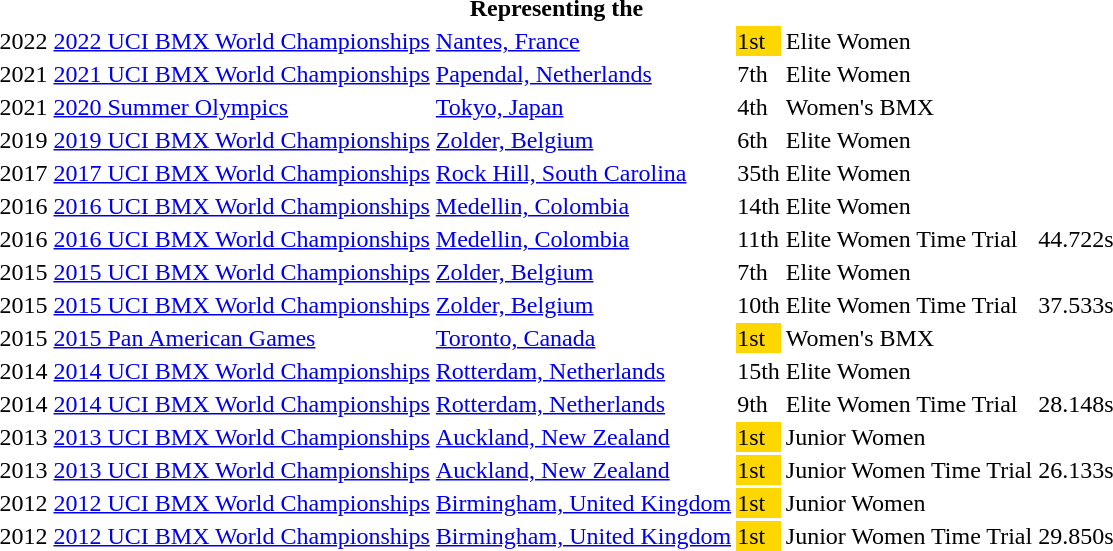<table>
<tr>
<th colspan="7">Representing the </th>
</tr>
<tr>
<td>2022</td>
<td><a href='#'>2022 UCI BMX World Championships</a></td>
<td><a href='#'>Nantes, France</a></td>
<td bgcolor=gold>1st</td>
<td>Elite Women</td>
<td></td>
</tr>
<tr>
<td>2021</td>
<td><a href='#'>2021 UCI BMX World Championships</a></td>
<td><a href='#'>Papendal, Netherlands</a></td>
<td>7th</td>
<td>Elite Women</td>
<td></td>
</tr>
<tr>
<td>2021</td>
<td><a href='#'>2020 Summer Olympics</a></td>
<td><a href='#'>Tokyo, Japan</a></td>
<td>4th</td>
<td>Women's BMX</td>
<td></td>
</tr>
<tr>
<td>2019</td>
<td><a href='#'>2019 UCI BMX World Championships</a></td>
<td><a href='#'>Zolder, Belgium</a></td>
<td>6th</td>
<td>Elite Women</td>
<td></td>
</tr>
<tr>
<td>2017</td>
<td><a href='#'>2017 UCI BMX World Championships</a></td>
<td><a href='#'>Rock Hill, South Carolina</a></td>
<td>35th</td>
<td>Elite Women</td>
<td></td>
</tr>
<tr>
<td>2016</td>
<td><a href='#'>2016 UCI BMX World Championships</a></td>
<td><a href='#'>Medellin, Colombia</a></td>
<td>14th</td>
<td>Elite Women</td>
<td></td>
</tr>
<tr>
<td>2016</td>
<td><a href='#'>2016 UCI BMX World Championships</a></td>
<td><a href='#'>Medellin, Colombia</a></td>
<td>11th</td>
<td>Elite Women Time Trial</td>
<td>44.722s</td>
</tr>
<tr>
<td>2015</td>
<td><a href='#'>2015 UCI BMX World Championships</a></td>
<td><a href='#'>Zolder, Belgium</a></td>
<td>7th</td>
<td>Elite Women</td>
<td></td>
</tr>
<tr>
<td>2015</td>
<td><a href='#'>2015 UCI BMX World Championships</a></td>
<td><a href='#'>Zolder, Belgium</a></td>
<td>10th</td>
<td>Elite Women Time Trial</td>
<td>37.533s</td>
</tr>
<tr>
<td>2015</td>
<td><a href='#'>2015 Pan American Games</a></td>
<td><a href='#'>Toronto, Canada</a></td>
<td bgcolor=gold>1st</td>
<td>Women's BMX</td>
<td></td>
</tr>
<tr>
<td>2014</td>
<td><a href='#'>2014 UCI BMX World Championships</a></td>
<td><a href='#'>Rotterdam, Netherlands</a></td>
<td>15th</td>
<td>Elite Women</td>
<td></td>
</tr>
<tr>
<td>2014</td>
<td><a href='#'>2014 UCI BMX World Championships</a></td>
<td><a href='#'>Rotterdam, Netherlands</a></td>
<td>9th</td>
<td>Elite Women Time Trial</td>
<td>28.148s</td>
</tr>
<tr>
<td>2013</td>
<td><a href='#'>2013 UCI BMX World Championships</a></td>
<td><a href='#'>Auckland, New Zealand</a></td>
<td bgcolor=gold>1st</td>
<td>Junior Women</td>
<td></td>
</tr>
<tr>
<td>2013</td>
<td><a href='#'>2013 UCI BMX World Championships</a></td>
<td><a href='#'>Auckland, New Zealand</a></td>
<td bgcolor=gold>1st</td>
<td>Junior Women Time Trial</td>
<td>26.133s</td>
</tr>
<tr>
<td>2012</td>
<td><a href='#'>2012 UCI BMX World Championships</a></td>
<td><a href='#'>Birmingham, United Kingdom</a></td>
<td bgcolor=gold>1st</td>
<td>Junior Women</td>
<td></td>
</tr>
<tr>
<td>2012</td>
<td><a href='#'>2012 UCI BMX World Championships</a></td>
<td><a href='#'>Birmingham, United Kingdom</a></td>
<td bgcolor=gold>1st</td>
<td>Junior Women Time Trial</td>
<td>29.850s</td>
</tr>
</table>
